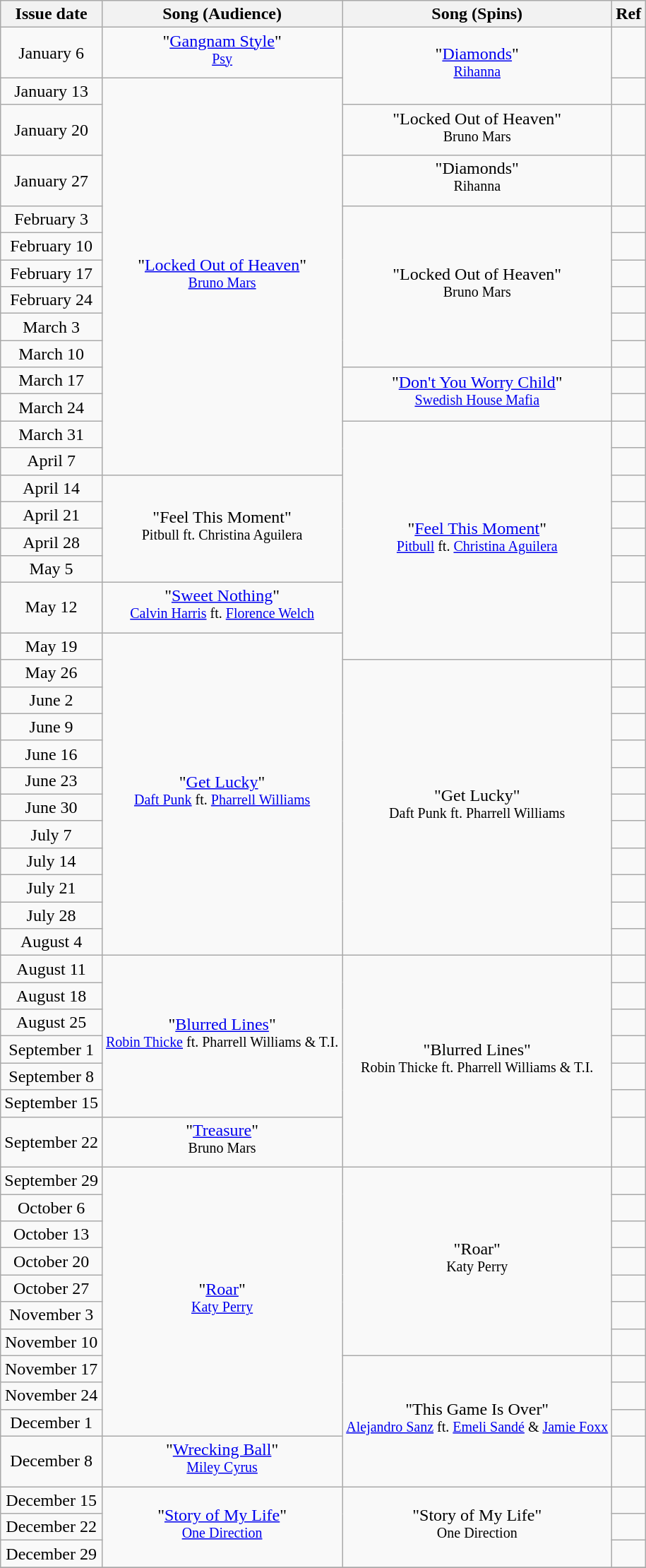<table class="wikitable" style="text-align: center;">
<tr>
<th>Issue date</th>
<th>Song (Audience)</th>
<th>Song (Spins)</th>
<th>Ref</th>
</tr>
<tr>
<td>January 6</td>
<td rowspan="1">"<a href='#'>Gangnam Style</a>"<br><sup><a href='#'>Psy</a></sup></td>
<td rowspan="2">"<a href='#'>Diamonds</a>"<br><sup><a href='#'>Rihanna</a></sup></td>
<td></td>
</tr>
<tr>
<td>January 13</td>
<td rowspan="13">"<a href='#'>Locked Out of Heaven</a>"<br><sup><a href='#'>Bruno Mars</a></sup></td>
<td></td>
</tr>
<tr>
<td>January 20</td>
<td rowspan="1">"Locked Out of Heaven"<br><sup>Bruno Mars</sup></td>
<td></td>
</tr>
<tr>
<td>January 27</td>
<td rowspan="1">"Diamonds"<br><sup>Rihanna</sup></td>
<td></td>
</tr>
<tr>
<td>February 3</td>
<td rowspan="6">"Locked Out of Heaven"<br><sup>Bruno Mars</sup></td>
<td></td>
</tr>
<tr>
<td>February 10</td>
<td></td>
</tr>
<tr>
<td>February 17</td>
<td></td>
</tr>
<tr>
<td>February 24</td>
<td></td>
</tr>
<tr>
<td>March 3</td>
<td></td>
</tr>
<tr>
<td>March 10</td>
<td></td>
</tr>
<tr>
<td>March 17</td>
<td rowspan="2">"<a href='#'>Don't You Worry Child</a>"<br><sup><a href='#'>Swedish House Mafia</a></sup></td>
<td></td>
</tr>
<tr>
<td>March 24</td>
<td></td>
</tr>
<tr>
<td>March 31</td>
<td rowspan="8">"<a href='#'>Feel This Moment</a>"<br><sup><a href='#'>Pitbull</a> ft. <a href='#'>Christina Aguilera</a></sup></td>
<td></td>
</tr>
<tr>
<td>April 7</td>
<td></td>
</tr>
<tr>
<td>April 14</td>
<td rowspan="4">"Feel This Moment"<br><sup>Pitbull ft. Christina Aguilera</sup></td>
<td></td>
</tr>
<tr>
<td>April 21</td>
<td></td>
</tr>
<tr>
<td>April 28</td>
<td></td>
</tr>
<tr>
<td>May 5</td>
<td></td>
</tr>
<tr>
<td>May 12</td>
<td rowspan="1">"<a href='#'>Sweet Nothing</a>"<br><sup><a href='#'>Calvin Harris</a> ft. <a href='#'>Florence Welch</a></sup></td>
<td></td>
</tr>
<tr>
<td>May 19</td>
<td rowspan="12">"<a href='#'>Get Lucky</a>"<br><sup><a href='#'>Daft Punk</a> ft. <a href='#'>Pharrell Williams</a></sup></td>
<td></td>
</tr>
<tr>
<td>May 26</td>
<td rowspan="11">"Get Lucky"<br><sup>Daft Punk ft. Pharrell Williams</sup></td>
<td></td>
</tr>
<tr>
<td>June 2</td>
<td></td>
</tr>
<tr>
<td>June 9</td>
<td></td>
</tr>
<tr>
<td>June 16</td>
<td></td>
</tr>
<tr>
<td>June 23</td>
<td></td>
</tr>
<tr>
<td>June 30</td>
<td></td>
</tr>
<tr>
<td>July 7</td>
<td></td>
</tr>
<tr>
<td>July 14</td>
<td></td>
</tr>
<tr>
<td>July 21</td>
<td></td>
</tr>
<tr>
<td>July 28</td>
<td></td>
</tr>
<tr>
<td>August 4</td>
<td></td>
</tr>
<tr>
<td>August 11</td>
<td rowspan="6">"<a href='#'>Blurred Lines</a>"<br><sup><a href='#'>Robin Thicke</a> ft. Pharrell Williams & T.I.</sup></td>
<td rowspan="7">"Blurred Lines"<br><sup>Robin Thicke ft. Pharrell Williams & T.I.</sup></td>
<td></td>
</tr>
<tr>
<td>August 18</td>
<td></td>
</tr>
<tr>
<td>August 25</td>
<td></td>
</tr>
<tr>
<td>September 1</td>
<td></td>
</tr>
<tr>
<td>September 8</td>
<td></td>
</tr>
<tr>
<td>September 15</td>
<td></td>
</tr>
<tr>
<td>September 22</td>
<td rowspan="1">"<a href='#'>Treasure</a>"<br><sup>Bruno Mars</sup></td>
<td></td>
</tr>
<tr>
<td>September 29</td>
<td rowspan="10">"<a href='#'>Roar</a>"<br><sup><a href='#'>Katy Perry</a></sup></td>
<td rowspan="7">"Roar"<br><sup>Katy Perry</sup></td>
<td></td>
</tr>
<tr>
<td>October 6</td>
<td></td>
</tr>
<tr>
<td>October 13</td>
<td></td>
</tr>
<tr>
<td>October 20</td>
<td></td>
</tr>
<tr>
<td>October 27</td>
<td></td>
</tr>
<tr>
<td>November 3</td>
<td></td>
</tr>
<tr>
<td>November 10</td>
<td></td>
</tr>
<tr>
<td>November 17</td>
<td rowspan="4">"This Game Is Over"<br><sup><a href='#'>Alejandro Sanz</a> ft. <a href='#'>Emeli Sandé</a> & <a href='#'>Jamie Foxx</a></sup></td>
<td></td>
</tr>
<tr>
<td>November 24</td>
<td></td>
</tr>
<tr>
<td>December 1</td>
<td></td>
</tr>
<tr>
<td>December 8</td>
<td rowspan="1">"<a href='#'>Wrecking Ball</a>"<br><sup><a href='#'>Miley Cyrus</a></sup></td>
<td></td>
</tr>
<tr>
<td>December 15</td>
<td rowspan="3">"<a href='#'>Story of My Life</a>"<br><sup><a href='#'>One Direction</a></sup></td>
<td rowspan="3">"Story of My Life"<br><sup>One Direction</sup></td>
<td></td>
</tr>
<tr>
<td>December 22</td>
<td></td>
</tr>
<tr>
<td>December 29</td>
<td></td>
</tr>
<tr>
</tr>
</table>
